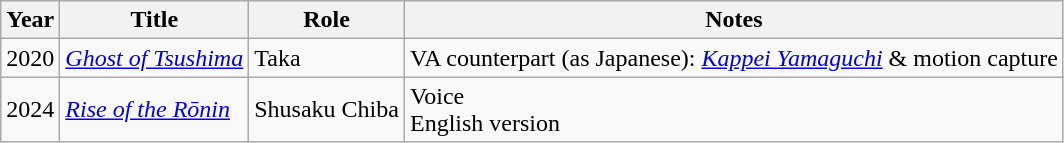<table class="wikitable sortable">
<tr>
<th>Year</th>
<th>Title</th>
<th>Role</th>
<th>Notes</th>
</tr>
<tr>
<td>2020</td>
<td><em><a href='#'>Ghost of Tsushima</a></em></td>
<td>Taka</td>
<td>VA counterpart (as Japanese): <em><a href='#'>Kappei Yamaguchi</a></em> & motion capture</td>
</tr>
<tr>
<td>2024</td>
<td><em><a href='#'>Rise of the Rōnin</a></em></td>
<td>Shusaku Chiba</td>
<td>Voice<br>English version</td>
</tr>
</table>
